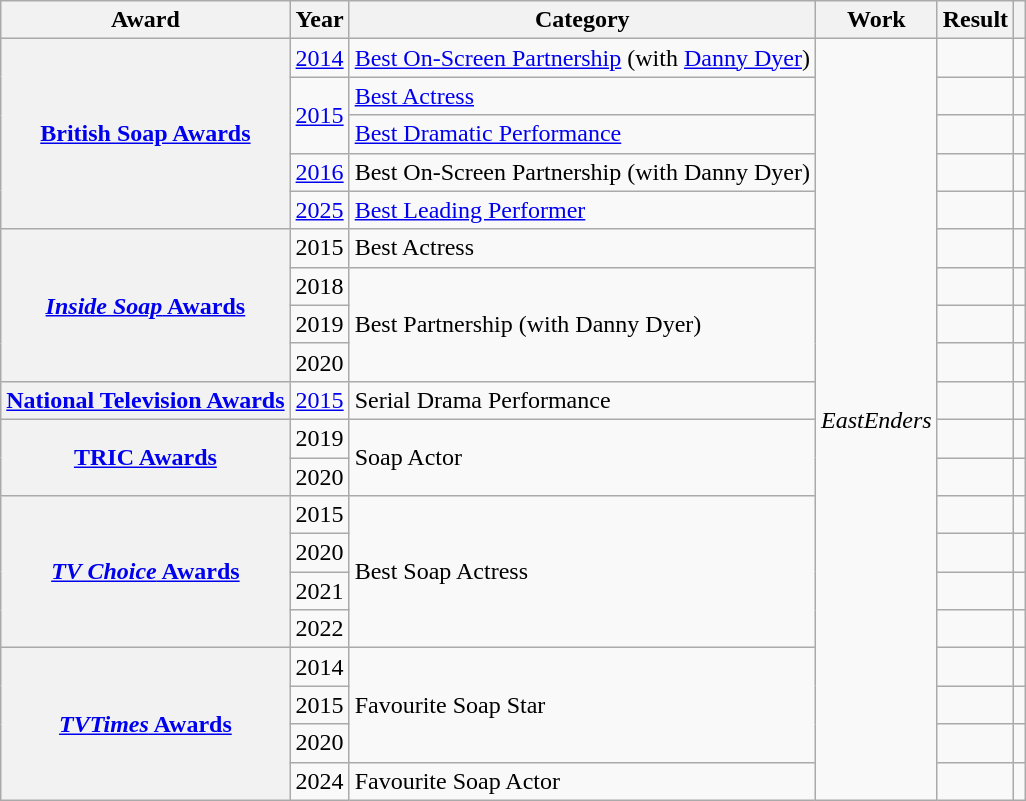<table class="wikitable sortable plainrowheaders">
<tr>
<th scope="col">Award</th>
<th scope="col">Year</th>
<th scope="col">Category</th>
<th scope="col">Work</th>
<th scope="col">Result</th>
<th scope="col" class="unsortable"></th>
</tr>
<tr>
<th scope="row" rowspan="5"><a href='#'>British Soap Awards</a></th>
<td style="text-align:center;"><a href='#'>2014</a></td>
<td><a href='#'>Best On-Screen Partnership</a> (with <a href='#'>Danny Dyer</a>)</td>
<td rowspan="20"><em>EastEnders</em></td>
<td></td>
<td style="text-align:center;"></td>
</tr>
<tr>
<td style="text-align:center;" rowspan="2"><a href='#'>2015</a></td>
<td><a href='#'>Best Actress</a></td>
<td></td>
<td style="text-align:center;"></td>
</tr>
<tr>
<td><a href='#'>Best Dramatic Performance</a></td>
<td></td>
<td style="text-align:center;"></td>
</tr>
<tr>
<td style="text-align:center;"><a href='#'>2016</a></td>
<td>Best On-Screen Partnership (with Danny Dyer)</td>
<td></td>
<td style="text-align:center;"></td>
</tr>
<tr>
<td style="text-align:center;"><a href='#'>2025</a></td>
<td><a href='#'>Best Leading Performer</a></td>
<td></td>
<td style="text-align:center;"></td>
</tr>
<tr>
<th scope="row" rowspan="4"><a href='#'><em>Inside Soap</em> Awards</a></th>
<td style="text-align:center;">2015</td>
<td>Best Actress</td>
<td></td>
<td style="text-align:center;"></td>
</tr>
<tr>
<td style="text-align:center;">2018</td>
<td rowspan="3">Best Partnership (with Danny Dyer)</td>
<td></td>
<td style="text-align:center;"></td>
</tr>
<tr>
<td style="text-align:center;">2019</td>
<td></td>
<td style="text-align:center;"></td>
</tr>
<tr>
<td style="text-align:center;">2020</td>
<td></td>
<td style="text-align:center;"></td>
</tr>
<tr>
<th scope="row"><a href='#'>National Television Awards</a></th>
<td style="text-align:center;"><a href='#'>2015</a></td>
<td>Serial Drama Performance</td>
<td></td>
<td style="text-align:center;"></td>
</tr>
<tr>
<th scope="row" rowspan="2"><a href='#'>TRIC Awards</a></th>
<td style="text-align:center;">2019</td>
<td rowspan="2">Soap Actor</td>
<td></td>
<td style="text-align:center;"></td>
</tr>
<tr>
<td style="text-align:center;">2020</td>
<td></td>
<td style="text-align:center;"></td>
</tr>
<tr>
<th scope="row" rowspan="4"><a href='#'><em>TV Choice</em> Awards</a></th>
<td style="text-align:center;">2015</td>
<td rowspan="4">Best Soap Actress</td>
<td></td>
<td style="text-align:center;"></td>
</tr>
<tr>
<td style="text-align:center;">2020</td>
<td></td>
<td style="text-align:center;"></td>
</tr>
<tr>
<td style="text-align:center;">2021</td>
<td></td>
<td style="text-align:center;"></td>
</tr>
<tr>
<td style="text-align:center;">2022</td>
<td></td>
<td style="text-align:center;"></td>
</tr>
<tr>
<th scope="row" rowspan="4"><a href='#'><em>TVTimes</em> Awards</a></th>
<td style="text-align:center;">2014</td>
<td rowspan="3">Favourite Soap Star</td>
<td></td>
<td style="text-align:center;"></td>
</tr>
<tr>
<td style="text-align:center;">2015</td>
<td></td>
<td style="text-align:center;"></td>
</tr>
<tr>
<td style="text-align:center;">2020</td>
<td></td>
<td style="text-align:center;"></td>
</tr>
<tr>
<td style="text-align:center;">2024</td>
<td>Favourite Soap Actor</td>
<td></td>
<td style="text-align:center;"></td>
</tr>
</table>
